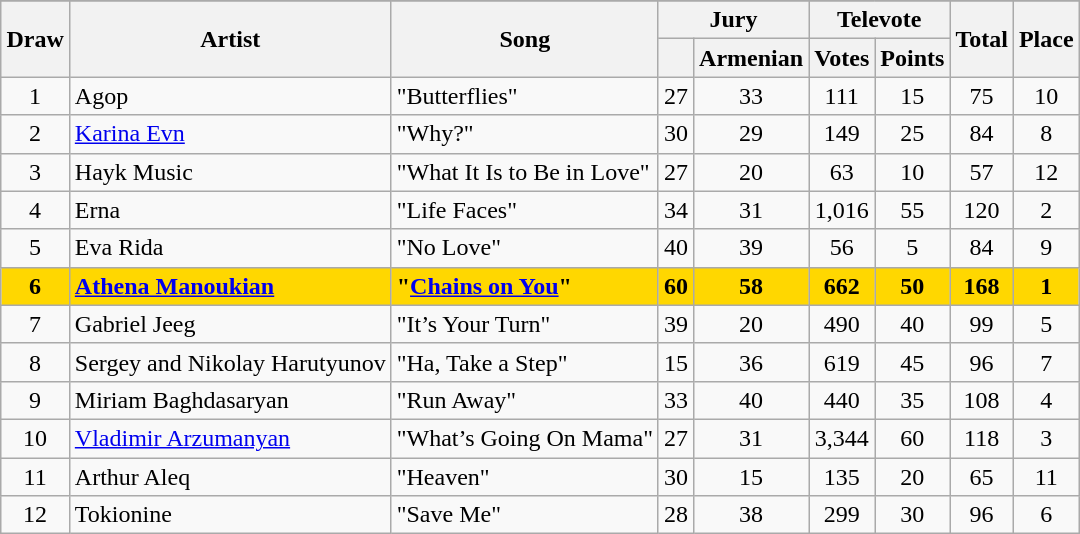<table class="sortable wikitable" style="margin: 1em auto 1em auto; text-align:center;">
<tr>
</tr>
<tr>
<th rowspan="2" scope="col">Draw</th>
<th rowspan="2" scope="col">Artist</th>
<th rowspan="2" scope="col">Song</th>
<th colspan="2" scope="col">Jury</th>
<th colspan="2" scope="col">Televote</th>
<th rowspan="2" scope="col">Total</th>
<th rowspan="2" scope="col">Place</th>
</tr>
<tr>
<th></th>
<th>Armenian</th>
<th>Votes</th>
<th>Points</th>
</tr>
<tr>
<td>1</td>
<td align="left">Agop</td>
<td align="left">"Butterflies"</td>
<td>27</td>
<td>33</td>
<td>111</td>
<td>15</td>
<td>75</td>
<td>10</td>
</tr>
<tr>
<td>2</td>
<td align="left"><a href='#'>Karina Evn</a></td>
<td align="left">"Why?"</td>
<td>30</td>
<td>29</td>
<td>149</td>
<td>25</td>
<td>84</td>
<td>8</td>
</tr>
<tr>
<td>3</td>
<td align="left">Hayk Music</td>
<td align="left">"What It Is to Be in Love"</td>
<td>27</td>
<td>20</td>
<td>63</td>
<td>10</td>
<td>57</td>
<td>12</td>
</tr>
<tr>
<td>4</td>
<td align="left">Erna</td>
<td align="left">"Life Faces"</td>
<td>34</td>
<td>31</td>
<td>1,016</td>
<td>55</td>
<td>120</td>
<td>2</td>
</tr>
<tr>
<td>5</td>
<td align="left">Eva Rida</td>
<td align="left">"No Love"</td>
<td>40</td>
<td>39</td>
<td>56</td>
<td>5</td>
<td>84</td>
<td>9</td>
</tr>
<tr style="font-weight:bold; background:gold;">
<td>6</td>
<td align="left"><a href='#'>Athena Manoukian</a></td>
<td align="left">"<a href='#'>Chains on You</a>"</td>
<td>60</td>
<td>58</td>
<td>662</td>
<td>50</td>
<td>168</td>
<td>1</td>
</tr>
<tr>
<td>7</td>
<td align="left">Gabriel Jeeg</td>
<td align="left">"It’s Your Turn"</td>
<td>39</td>
<td>20</td>
<td>490</td>
<td>40</td>
<td>99</td>
<td>5</td>
</tr>
<tr>
<td>8</td>
<td align="left">Sergey and Nikolay Harutyunov</td>
<td align="left">"Ha, Take a Step"</td>
<td>15</td>
<td>36</td>
<td>619</td>
<td>45</td>
<td>96</td>
<td>7</td>
</tr>
<tr>
<td>9</td>
<td align="left">Miriam Baghdasaryan</td>
<td align="left">"Run Away"</td>
<td>33</td>
<td>40</td>
<td>440</td>
<td>35</td>
<td>108</td>
<td>4</td>
</tr>
<tr>
<td>10</td>
<td align="left"><a href='#'>Vladimir Arzumanyan</a></td>
<td align="left">"What’s Going On Mama"</td>
<td>27</td>
<td>31</td>
<td>3,344</td>
<td>60</td>
<td>118</td>
<td>3</td>
</tr>
<tr>
<td>11</td>
<td align="left">Arthur Aleq</td>
<td align="left">"Heaven"</td>
<td>30</td>
<td>15</td>
<td>135</td>
<td>20</td>
<td>65</td>
<td>11</td>
</tr>
<tr>
<td>12</td>
<td align="left">Tokionine</td>
<td align="left">"Save Me"</td>
<td>28</td>
<td>38</td>
<td>299</td>
<td>30</td>
<td>96</td>
<td>6</td>
</tr>
</table>
